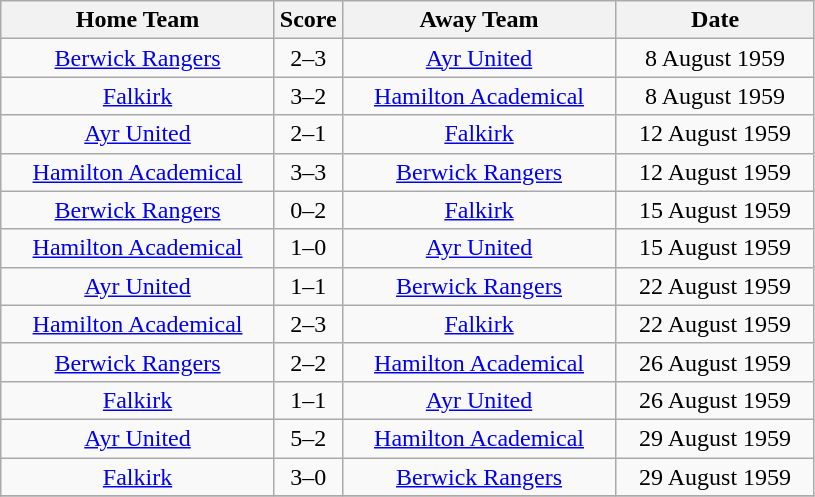<table class="wikitable" style="text-align:center;">
<tr>
<th width=175>Home Team</th>
<th width=20>Score</th>
<th width=175>Away Team</th>
<th width= 125>Date</th>
</tr>
<tr>
<td><a href='#'>Berwick Rangers</a></td>
<td>2–3</td>
<td><a href='#'>Ayr United</a></td>
<td>8 August 1959</td>
</tr>
<tr>
<td><a href='#'>Falkirk</a></td>
<td>3–2</td>
<td><a href='#'>Hamilton Academical</a></td>
<td>8 August 1959</td>
</tr>
<tr>
<td><a href='#'>Ayr United</a></td>
<td>2–1</td>
<td><a href='#'>Falkirk</a></td>
<td>12 August 1959</td>
</tr>
<tr>
<td><a href='#'>Hamilton Academical</a></td>
<td>3–3</td>
<td><a href='#'>Berwick Rangers</a></td>
<td>12 August 1959</td>
</tr>
<tr>
<td><a href='#'>Berwick Rangers</a></td>
<td>0–2</td>
<td><a href='#'>Falkirk</a></td>
<td>15 August 1959</td>
</tr>
<tr>
<td><a href='#'>Hamilton Academical</a></td>
<td>1–0</td>
<td><a href='#'>Ayr United</a></td>
<td>15 August 1959</td>
</tr>
<tr>
<td><a href='#'>Ayr United</a></td>
<td>1–1</td>
<td><a href='#'>Berwick Rangers</a></td>
<td>22 August 1959</td>
</tr>
<tr>
<td><a href='#'>Hamilton Academical</a></td>
<td>2–3</td>
<td><a href='#'>Falkirk</a></td>
<td>22 August 1959</td>
</tr>
<tr>
<td><a href='#'>Berwick Rangers</a></td>
<td>2–2</td>
<td><a href='#'>Hamilton Academical</a></td>
<td>26 August 1959</td>
</tr>
<tr>
<td><a href='#'>Falkirk</a></td>
<td>1–1</td>
<td><a href='#'>Ayr United</a></td>
<td>26 August 1959</td>
</tr>
<tr>
<td><a href='#'>Ayr United</a></td>
<td>5–2</td>
<td><a href='#'>Hamilton Academical</a></td>
<td>29 August 1959</td>
</tr>
<tr>
<td><a href='#'>Falkirk</a></td>
<td>3–0</td>
<td><a href='#'>Berwick Rangers</a></td>
<td>29 August 1959</td>
</tr>
<tr>
</tr>
</table>
